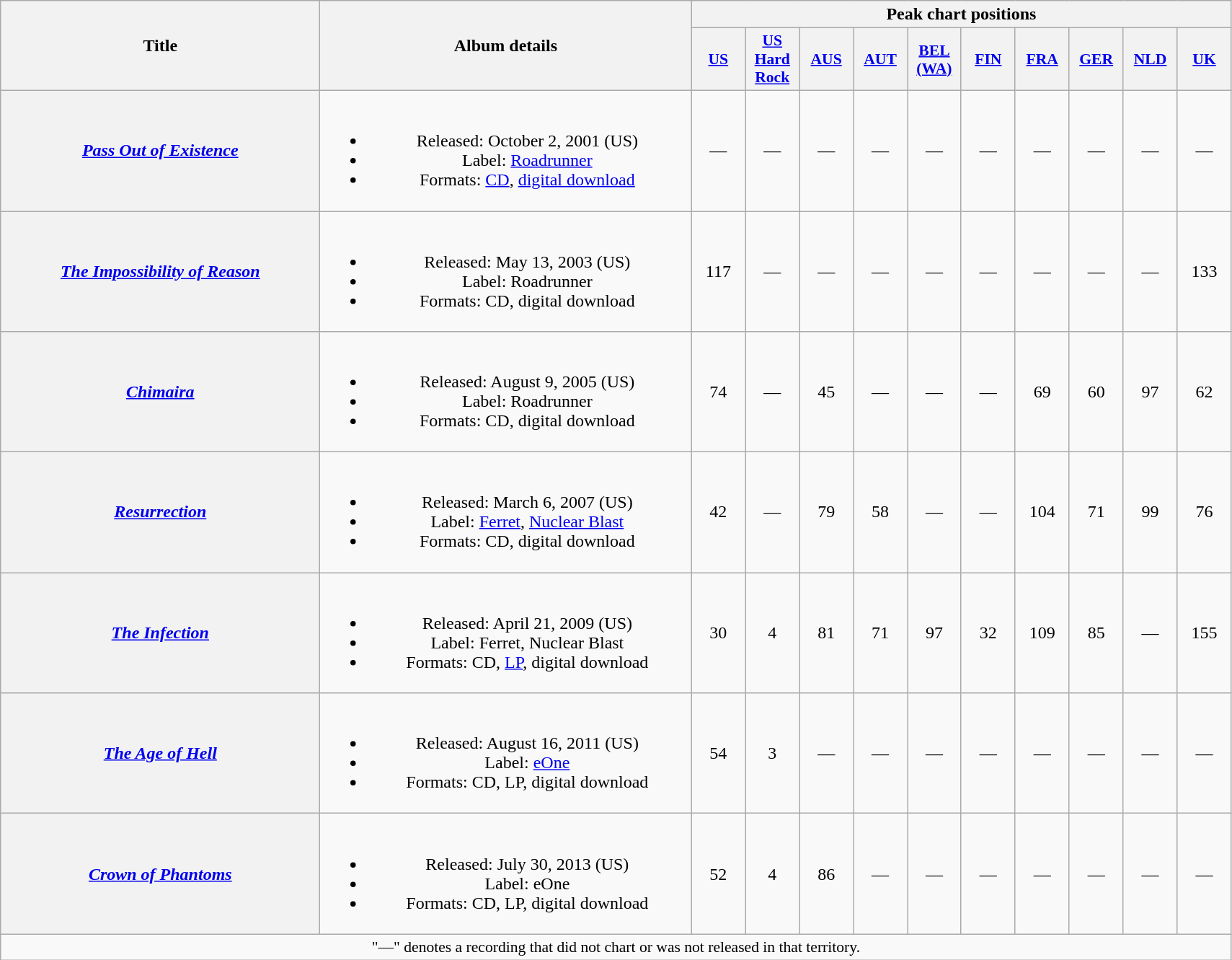<table class="wikitable plainrowheaders" style="text-align:center;">
<tr>
<th scope="col" rowspan="2" style="width:18em;">Title</th>
<th scope="col" rowspan="2" style="width:21em;">Album details</th>
<th scope="col" colspan="10">Peak chart positions</th>
</tr>
<tr>
<th scope="col" style="width:3em;font-size:90%;"><a href='#'>US</a><br></th>
<th scope="col" style="width:3em;font-size:90%;"><a href='#'>US<br>Hard Rock</a><br></th>
<th scope="col" style="width:3em;font-size:90%;"><a href='#'>AUS</a><br></th>
<th scope="col" style="width:3em;font-size:90%;"><a href='#'>AUT</a><br></th>
<th scope="col" style="width:3em;font-size:90%;"><a href='#'>BEL<br>(WA)</a><br></th>
<th scope="col" style="width:3em;font-size:90%;"><a href='#'>FIN</a><br></th>
<th scope="col" style="width:3em;font-size:90%;"><a href='#'>FRA</a><br></th>
<th scope="col" style="width:3em;font-size:90%;"><a href='#'>GER</a><br></th>
<th scope="col" style="width:3em;font-size:90%;"><a href='#'>NLD</a><br></th>
<th scope="col" style="width:3em;font-size:90%;"><a href='#'>UK</a><br></th>
</tr>
<tr>
<th scope="row"><em><a href='#'>Pass Out of Existence</a></em></th>
<td><br><ul><li>Released: October 2, 2001 <span>(US)</span></li><li>Label: <a href='#'>Roadrunner</a></li><li>Formats: <a href='#'>CD</a>, <a href='#'>digital download</a></li></ul></td>
<td>—</td>
<td>—</td>
<td>—</td>
<td>—</td>
<td>—</td>
<td>—</td>
<td>—</td>
<td>—</td>
<td>—</td>
<td>—</td>
</tr>
<tr>
<th scope="row"><em><a href='#'>The Impossibility of Reason</a></em></th>
<td><br><ul><li>Released: May 13, 2003 <span>(US)</span></li><li>Label: Roadrunner</li><li>Formats: CD, digital download</li></ul></td>
<td>117</td>
<td>—</td>
<td>—</td>
<td>—</td>
<td>—</td>
<td>—</td>
<td>—</td>
<td>—</td>
<td>—</td>
<td>133</td>
</tr>
<tr>
<th scope="row"><em><a href='#'>Chimaira</a></em></th>
<td><br><ul><li>Released: August 9, 2005 <span>(US)</span></li><li>Label: Roadrunner</li><li>Formats: CD, digital download</li></ul></td>
<td>74</td>
<td>—</td>
<td>45</td>
<td>—</td>
<td>—</td>
<td>—</td>
<td>69</td>
<td>60</td>
<td>97</td>
<td>62</td>
</tr>
<tr>
<th scope="row"><em><a href='#'>Resurrection</a></em></th>
<td><br><ul><li>Released: March 6, 2007 <span>(US)</span></li><li>Label: <a href='#'>Ferret</a>, <a href='#'>Nuclear Blast</a></li><li>Formats: CD, digital download</li></ul></td>
<td>42</td>
<td>—</td>
<td>79</td>
<td>58</td>
<td>—</td>
<td>—</td>
<td>104</td>
<td>71</td>
<td>99</td>
<td>76</td>
</tr>
<tr>
<th scope="row"><em><a href='#'>The Infection</a></em></th>
<td><br><ul><li>Released: April 21, 2009 <span>(US)</span></li><li>Label: Ferret, Nuclear Blast</li><li>Formats: CD, <a href='#'>LP</a>, digital download</li></ul></td>
<td>30</td>
<td>4</td>
<td>81</td>
<td>71</td>
<td>97</td>
<td>32</td>
<td>109</td>
<td>85</td>
<td>—</td>
<td>155</td>
</tr>
<tr>
<th scope="row"><em><a href='#'>The Age of Hell</a></em></th>
<td><br><ul><li>Released: August 16, 2011 <span>(US)</span></li><li>Label: <a href='#'>eOne</a></li><li>Formats: CD, LP, digital download</li></ul></td>
<td>54</td>
<td>3</td>
<td>—</td>
<td>—</td>
<td>—</td>
<td>—</td>
<td>—</td>
<td>—</td>
<td>—</td>
<td>—</td>
</tr>
<tr>
<th scope="row"><em><a href='#'>Crown of Phantoms</a></em></th>
<td><br><ul><li>Released: July 30, 2013 <span>(US)</span></li><li>Label: eOne</li><li>Formats: CD, LP, digital download</li></ul></td>
<td>52</td>
<td>4</td>
<td>86</td>
<td>—</td>
<td>—</td>
<td>—</td>
<td>—</td>
<td>—</td>
<td>—</td>
<td>—</td>
</tr>
<tr>
<td colspan="15" style="font-size:90%">"—" denotes a recording that did not chart or was not released in that territory.</td>
</tr>
</table>
